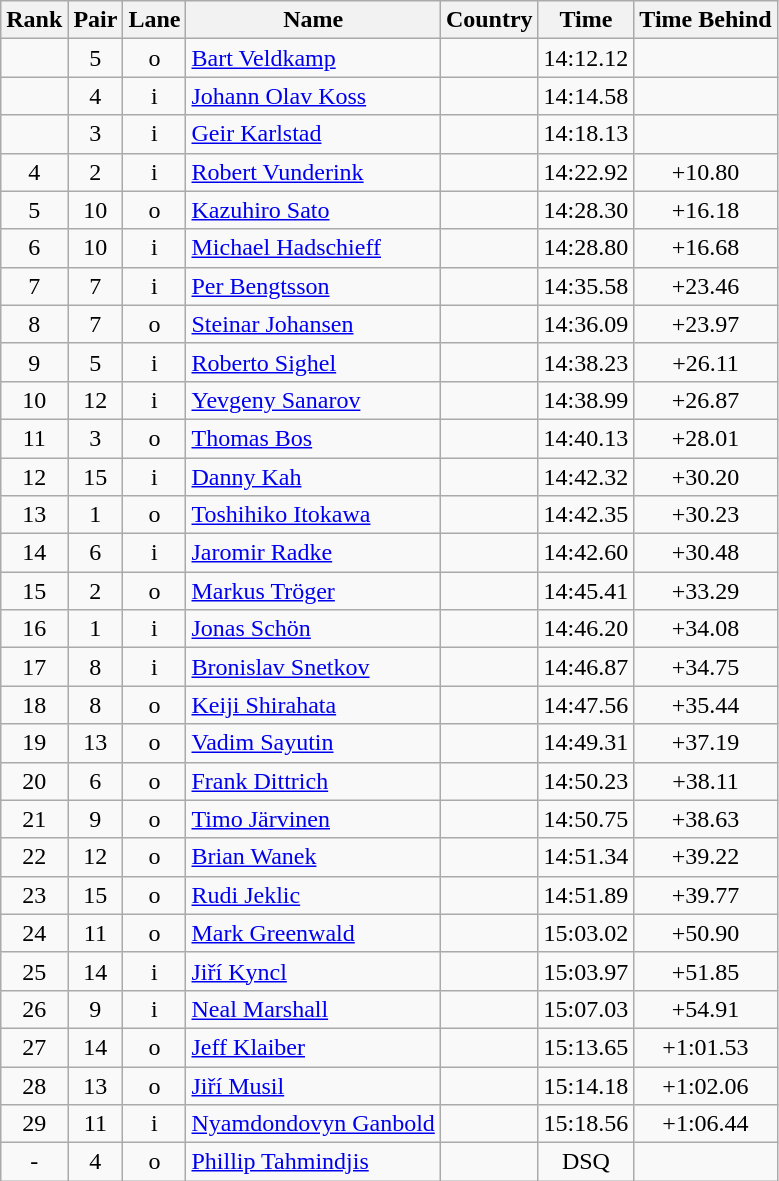<table class="wikitable sortable" style="text-align:center">
<tr>
<th>Rank</th>
<th>Pair</th>
<th>Lane</th>
<th>Name</th>
<th>Country</th>
<th>Time</th>
<th>Time Behind</th>
</tr>
<tr>
<td></td>
<td>5</td>
<td>o</td>
<td align=left><a href='#'>Bart Veldkamp</a></td>
<td align=left></td>
<td>14:12.12</td>
<td></td>
</tr>
<tr>
<td></td>
<td>4</td>
<td>i</td>
<td align=left><a href='#'>Johann Olav Koss</a></td>
<td align=left></td>
<td>14:14.58</td>
<td></td>
</tr>
<tr>
<td></td>
<td>3</td>
<td>i</td>
<td align=left><a href='#'>Geir Karlstad</a></td>
<td align=left></td>
<td>14:18.13</td>
<td></td>
</tr>
<tr>
<td>4</td>
<td>2</td>
<td>i</td>
<td align=left><a href='#'>Robert Vunderink</a></td>
<td align=left></td>
<td>14:22.92</td>
<td>+10.80</td>
</tr>
<tr>
<td>5</td>
<td>10</td>
<td>o</td>
<td align=left><a href='#'>Kazuhiro Sato</a></td>
<td align=left></td>
<td>14:28.30</td>
<td>+16.18</td>
</tr>
<tr>
<td>6</td>
<td>10</td>
<td>i</td>
<td align=left><a href='#'>Michael Hadschieff</a></td>
<td align=left></td>
<td>14:28.80</td>
<td>+16.68</td>
</tr>
<tr>
<td>7</td>
<td>7</td>
<td>i</td>
<td align=left><a href='#'>Per Bengtsson</a></td>
<td align=left></td>
<td>14:35.58</td>
<td>+23.46</td>
</tr>
<tr>
<td>8</td>
<td>7</td>
<td>o</td>
<td align=left><a href='#'>Steinar Johansen</a></td>
<td align=left></td>
<td>14:36.09</td>
<td>+23.97</td>
</tr>
<tr>
<td>9</td>
<td>5</td>
<td>i</td>
<td align=left><a href='#'>Roberto Sighel</a></td>
<td align=left></td>
<td>14:38.23</td>
<td>+26.11</td>
</tr>
<tr>
<td>10</td>
<td>12</td>
<td>i</td>
<td align=left><a href='#'>Yevgeny Sanarov</a></td>
<td align=left></td>
<td>14:38.99</td>
<td>+26.87</td>
</tr>
<tr>
<td>11</td>
<td>3</td>
<td>o</td>
<td align=left><a href='#'>Thomas Bos</a></td>
<td align=left></td>
<td>14:40.13</td>
<td>+28.01</td>
</tr>
<tr>
<td>12</td>
<td>15</td>
<td>i</td>
<td align=left><a href='#'>Danny Kah</a></td>
<td align=left></td>
<td>14:42.32</td>
<td>+30.20</td>
</tr>
<tr>
<td>13</td>
<td>1</td>
<td>o</td>
<td align=left><a href='#'>Toshihiko Itokawa</a></td>
<td align=left></td>
<td>14:42.35</td>
<td>+30.23</td>
</tr>
<tr>
<td>14</td>
<td>6</td>
<td>i</td>
<td align=left><a href='#'>Jaromir Radke</a></td>
<td align=left></td>
<td>14:42.60</td>
<td>+30.48</td>
</tr>
<tr>
<td>15</td>
<td>2</td>
<td>o</td>
<td align=left><a href='#'>Markus Tröger</a></td>
<td align=left></td>
<td>14:45.41</td>
<td>+33.29</td>
</tr>
<tr>
<td>16</td>
<td>1</td>
<td>i</td>
<td align=left><a href='#'>Jonas Schön</a></td>
<td align=left></td>
<td>14:46.20</td>
<td>+34.08</td>
</tr>
<tr>
<td>17</td>
<td>8</td>
<td>i</td>
<td align=left><a href='#'>Bronislav Snetkov</a></td>
<td align=left></td>
<td>14:46.87</td>
<td>+34.75</td>
</tr>
<tr>
<td>18</td>
<td>8</td>
<td>o</td>
<td align=left><a href='#'>Keiji Shirahata</a></td>
<td align=left></td>
<td>14:47.56</td>
<td>+35.44</td>
</tr>
<tr>
<td>19</td>
<td>13</td>
<td>o</td>
<td align=left><a href='#'>Vadim Sayutin</a></td>
<td align=left></td>
<td>14:49.31</td>
<td>+37.19</td>
</tr>
<tr>
<td>20</td>
<td>6</td>
<td>o</td>
<td align=left><a href='#'>Frank Dittrich</a></td>
<td align=left></td>
<td>14:50.23</td>
<td>+38.11</td>
</tr>
<tr>
<td>21</td>
<td>9</td>
<td>o</td>
<td align=left><a href='#'>Timo Järvinen</a></td>
<td align=left></td>
<td>14:50.75</td>
<td>+38.63</td>
</tr>
<tr>
<td>22</td>
<td>12</td>
<td>o</td>
<td align=left><a href='#'>Brian Wanek</a></td>
<td align=left></td>
<td>14:51.34</td>
<td>+39.22</td>
</tr>
<tr>
<td>23</td>
<td>15</td>
<td>o</td>
<td align=left><a href='#'>Rudi Jeklic</a></td>
<td align=left></td>
<td>14:51.89</td>
<td>+39.77</td>
</tr>
<tr>
<td>24</td>
<td>11</td>
<td>o</td>
<td align=left><a href='#'>Mark Greenwald</a></td>
<td align=left></td>
<td>15:03.02</td>
<td>+50.90</td>
</tr>
<tr>
<td>25</td>
<td>14</td>
<td>i</td>
<td align=left><a href='#'>Jiří Kyncl</a></td>
<td align=left></td>
<td>15:03.97</td>
<td>+51.85</td>
</tr>
<tr>
<td>26</td>
<td>9</td>
<td>i</td>
<td align=left><a href='#'>Neal Marshall</a></td>
<td align=left></td>
<td>15:07.03</td>
<td>+54.91</td>
</tr>
<tr>
<td>27</td>
<td>14</td>
<td>o</td>
<td align=left><a href='#'>Jeff Klaiber</a></td>
<td align=left></td>
<td>15:13.65</td>
<td>+1:01.53</td>
</tr>
<tr>
<td>28</td>
<td>13</td>
<td>o</td>
<td align=left><a href='#'>Jiří Musil</a></td>
<td align=left></td>
<td>15:14.18</td>
<td>+1:02.06</td>
</tr>
<tr>
<td>29</td>
<td>11</td>
<td>i</td>
<td align=left><a href='#'>Nyamdondovyn Ganbold</a></td>
<td align=left></td>
<td>15:18.56</td>
<td>+1:06.44</td>
</tr>
<tr>
<td>-</td>
<td>4</td>
<td>o</td>
<td align=left><a href='#'>Phillip Tahmindjis</a></td>
<td align=left></td>
<td>DSQ</td>
<td></td>
</tr>
</table>
